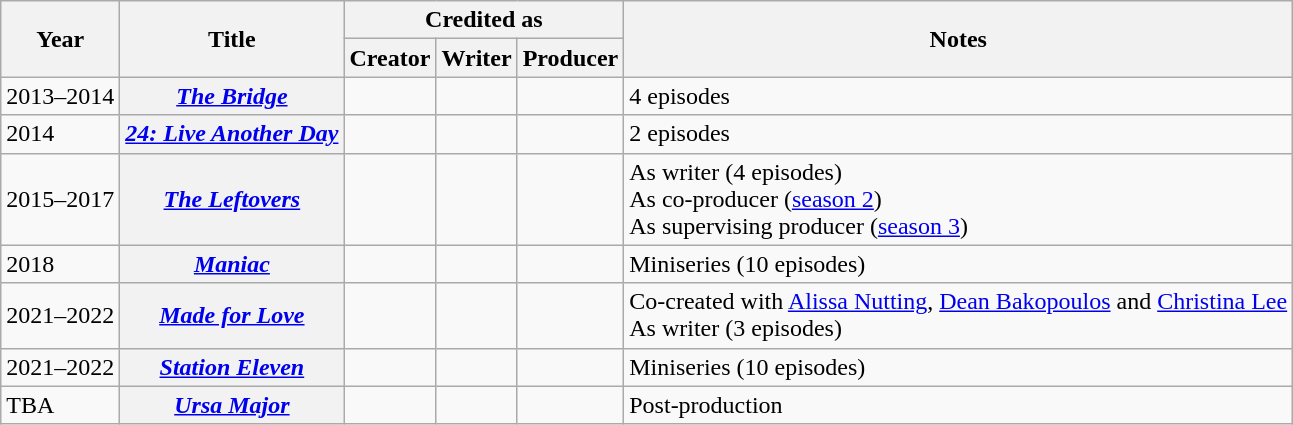<table class="wikitable plainrowheaders unsortable">
<tr>
<th rowspan="2" scope="col">Year</th>
<th rowspan="2" scope="col">Title</th>
<th colspan="3" scope="col">Credited as</th>
<th rowspan="2" scope="col" class="unsortable">Notes</th>
</tr>
<tr>
<th>Creator</th>
<th>Writer</th>
<th>Producer</th>
</tr>
<tr>
<td>2013–2014</td>
<th scope=row><em><a href='#'>The Bridge</a></em></th>
<td></td>
<td></td>
<td></td>
<td>4 episodes</td>
</tr>
<tr>
<td>2014</td>
<th scope=row><em><a href='#'>24: Live Another Day</a></em></th>
<td></td>
<td></td>
<td></td>
<td>2 episodes</td>
</tr>
<tr>
<td>2015–2017</td>
<th scope=row><em><a href='#'>The Leftovers</a></em></th>
<td></td>
<td></td>
<td></td>
<td>As writer (4 episodes)<br>As co-producer (<a href='#'>season 2</a>)<br>As supervising producer (<a href='#'>season 3</a>)</td>
</tr>
<tr>
<td>2018</td>
<th scope=row><em><a href='#'>Maniac</a></em></th>
<td></td>
<td></td>
<td></td>
<td>Miniseries (10 episodes)</td>
</tr>
<tr>
<td>2021–2022</td>
<th scope=row><em><a href='#'>Made for Love</a></em></th>
<td></td>
<td></td>
<td></td>
<td>Co-created with <a href='#'>Alissa Nutting</a>, <a href='#'>Dean Bakopoulos</a> and <a href='#'>Christina Lee</a><br>As writer (3 episodes)</td>
</tr>
<tr>
<td>2021–2022</td>
<th scope=row><em><a href='#'>Station Eleven</a></em></th>
<td></td>
<td></td>
<td></td>
<td>Miniseries (10 episodes)</td>
</tr>
<tr>
<td>TBA</td>
<th scope=row><em><a href='#'>Ursa Major</a></em></th>
<td></td>
<td></td>
<td></td>
<td>Post-production</td>
</tr>
</table>
